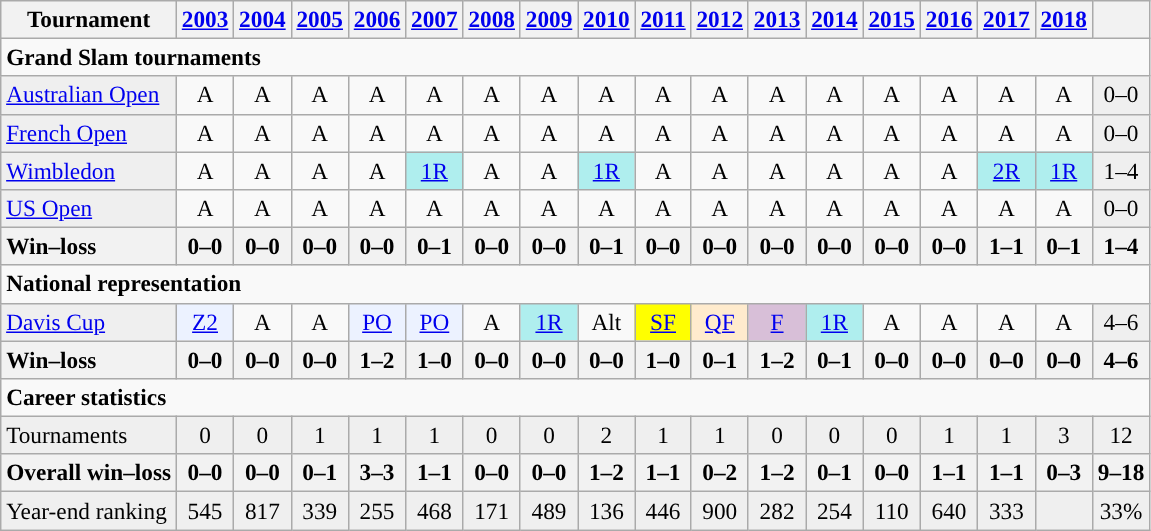<table class=wikitable style=text-align:center;font-size:97%>
<tr>
<th>Tournament</th>
<th><a href='#'>2003</a></th>
<th><a href='#'>2004</a></th>
<th><a href='#'>2005</a></th>
<th><a href='#'>2006</a></th>
<th><a href='#'>2007</a></th>
<th><a href='#'>2008</a></th>
<th><a href='#'>2009</a></th>
<th><a href='#'>2010</a></th>
<th><a href='#'>2011</a></th>
<th><a href='#'>2012</a></th>
<th><a href='#'>2013</a></th>
<th><a href='#'>2014</a></th>
<th><a href='#'>2015</a></th>
<th><a href='#'>2016</a></th>
<th><a href='#'>2017</a></th>
<th><a href='#'>2018</a></th>
<th></th>
</tr>
<tr>
<td colspan=18 align=left><strong>Grand Slam tournaments</strong></td>
</tr>
<tr>
<td bgcolor=efefef align=left><a href='#'>Australian Open</a></td>
<td>A</td>
<td>A</td>
<td>A</td>
<td>A</td>
<td>A</td>
<td>A</td>
<td>A</td>
<td>A</td>
<td>A</td>
<td>A</td>
<td>A</td>
<td>A</td>
<td>A</td>
<td>A</td>
<td>A</td>
<td>A</td>
<td bgcolor=efefef>0–0</td>
</tr>
<tr>
<td bgcolor=efefef align=left><a href='#'>French Open</a></td>
<td>A</td>
<td>A</td>
<td>A</td>
<td>A</td>
<td>A</td>
<td>A</td>
<td>A</td>
<td>A</td>
<td>A</td>
<td>A</td>
<td>A</td>
<td>A</td>
<td>A</td>
<td>A</td>
<td>A</td>
<td>A</td>
<td bgcolor=efefef>0–0</td>
</tr>
<tr>
<td bgcolor=efefef align=left><a href='#'>Wimbledon</a></td>
<td>A</td>
<td>A</td>
<td>A</td>
<td>A</td>
<td bgcolor=afeeee><a href='#'>1R</a></td>
<td>A</td>
<td>A</td>
<td bgcolor=afeeee><a href='#'>1R</a></td>
<td>A</td>
<td>A</td>
<td>A</td>
<td>A</td>
<td>A</td>
<td>A</td>
<td bgcolor=afeeee><a href='#'>2R</a></td>
<td bgcolor=afeeee><a href='#'>1R</a></td>
<td bgcolor=efefef>1–4</td>
</tr>
<tr>
<td bgcolor=efefef align=left><a href='#'>US Open</a></td>
<td>A</td>
<td>A</td>
<td>A</td>
<td>A</td>
<td>A</td>
<td>A</td>
<td>A</td>
<td>A</td>
<td>A</td>
<td>A</td>
<td>A</td>
<td>A</td>
<td>A</td>
<td>A</td>
<td>A</td>
<td>A</td>
<td bgcolor=efefef>0–0</td>
</tr>
<tr>
<th style=text-align:left>Win–loss</th>
<th>0–0</th>
<th>0–0</th>
<th>0–0</th>
<th>0–0</th>
<th>0–1</th>
<th>0–0</th>
<th>0–0</th>
<th>0–1</th>
<th>0–0</th>
<th>0–0</th>
<th>0–0</th>
<th>0–0</th>
<th>0–0</th>
<th>0–0</th>
<th>1–1</th>
<th>0–1</th>
<th>1–4</th>
</tr>
<tr>
<td colspan=18 align=left><strong>National representation</strong></td>
</tr>
<tr>
<td bgcolor=efefef align=left><a href='#'>Davis Cup</a></td>
<td style="background:#ECF2FF;"><a href='#'>Z2</a></td>
<td>A</td>
<td>A</td>
<td style="background:#ECF2FF;"><a href='#'>PO</a></td>
<td style="background:#ECF2FF;"><a href='#'>PO</a></td>
<td>A</td>
<td bgcolor=afeeee><a href='#'>1R</a></td>
<td>Alt</td>
<td bgcolor=yellow><a href='#'>SF</a></td>
<td bgcolor=ffebcd><a href='#'>QF</a></td>
<td bgcolor=thistle><a href='#'>F</a></td>
<td bgcolor=afeeee><a href='#'>1R</a></td>
<td>A</td>
<td>A</td>
<td>A</td>
<td>A</td>
<td bgcolor=efefef>4–6</td>
</tr>
<tr>
<th style=text-align:left>Win–loss</th>
<th>0–0</th>
<th>0–0</th>
<th>0–0</th>
<th>1–2</th>
<th>1–0</th>
<th>0–0</th>
<th>0–0</th>
<th>0–0</th>
<th>1–0</th>
<th>0–1</th>
<th>1–2</th>
<th>0–1</th>
<th>0–0</th>
<th>0–0</th>
<th>0–0</th>
<th>0–0</th>
<th>4–6</th>
</tr>
<tr>
<td colspan=18 style="text-align:left"><strong>Career statistics</strong></td>
</tr>
<tr bgcolor=efefef>
<td align=left>Tournaments</td>
<td>0</td>
<td>0</td>
<td>1</td>
<td>1</td>
<td>1</td>
<td>0</td>
<td>0</td>
<td>2</td>
<td>1</td>
<td>1</td>
<td>0</td>
<td>0</td>
<td>0</td>
<td>1</td>
<td>1</td>
<td>3</td>
<td colspan=2>12</td>
</tr>
<tr>
<th style=text-align:left>Overall win–loss</th>
<th>0–0</th>
<th>0–0</th>
<th>0–1</th>
<th>3–3</th>
<th>1–1</th>
<th>0–0</th>
<th>0–0</th>
<th>1–2</th>
<th>1–1</th>
<th>0–2</th>
<th>1–2</th>
<th>0–1</th>
<th>0–0</th>
<th>1–1</th>
<th>1–1</th>
<th>0–3</th>
<th colspan=2>9–18</th>
</tr>
<tr bgcolor=efefef>
<td align=left>Year-end ranking</td>
<td>545</td>
<td>817</td>
<td>339</td>
<td>255</td>
<td>468</td>
<td>171</td>
<td>489</td>
<td>136</td>
<td>446</td>
<td>900</td>
<td>282</td>
<td>254</td>
<td>110</td>
<td>640</td>
<td>333</td>
<td></td>
<td colspan=2>33%</td>
</tr>
</table>
